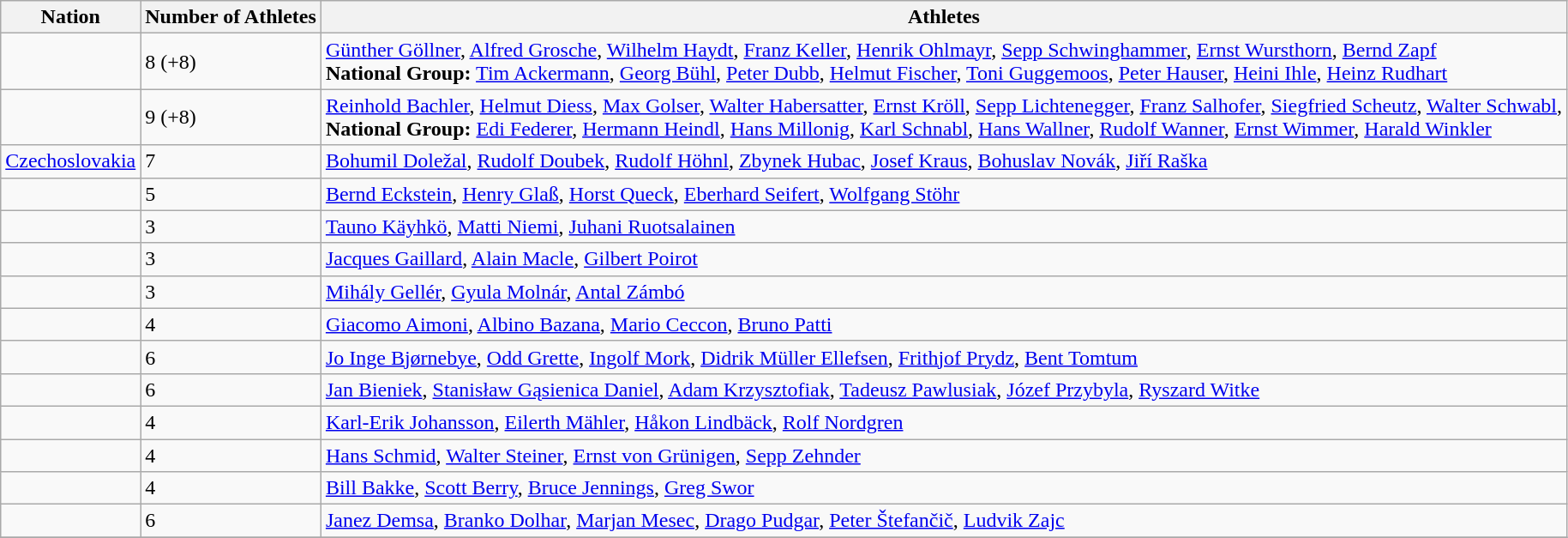<table class="wikitable sortable">
<tr>
<th class="unsortable">Nation</th>
<th>Number of Athletes</th>
<th class="unsortable">Athletes</th>
</tr>
<tr>
<td></td>
<td>8 (+8)</td>
<td><a href='#'>Günther Göllner</a>, <a href='#'>Alfred Grosche</a>, <a href='#'>Wilhelm Haydt</a>, <a href='#'>Franz Keller</a>, <a href='#'>Henrik Ohlmayr</a>, <a href='#'>Sepp Schwinghammer</a>, <a href='#'>Ernst Wursthorn</a>, <a href='#'>Bernd Zapf</a><br><strong>National Group:</strong> <a href='#'>Tim Ackermann</a>, <a href='#'>Georg Bühl</a>, <a href='#'>Peter Dubb</a>, <a href='#'>Helmut Fischer</a>, <a href='#'>Toni Guggemoos</a>, <a href='#'>Peter Hauser</a>, <a href='#'>Heini Ihle</a>, <a href='#'>Heinz Rudhart</a></td>
</tr>
<tr>
<td></td>
<td>9 (+8)</td>
<td><a href='#'>Reinhold Bachler</a>, <a href='#'>Helmut Diess</a>, <a href='#'>Max Golser</a>, <a href='#'>Walter Habersatter</a>, <a href='#'>Ernst Kröll</a>, <a href='#'>Sepp Lichtenegger</a>, <a href='#'>Franz Salhofer</a>, <a href='#'>Siegfried Scheutz</a>, <a href='#'>Walter Schwabl</a>, <br><strong>National Group:</strong> <a href='#'>Edi Federer</a>, <a href='#'>Hermann Heindl</a>, <a href='#'>Hans Millonig</a>, <a href='#'>Karl Schnabl</a>, <a href='#'>Hans Wallner</a>, <a href='#'>Rudolf Wanner</a>, <a href='#'>Ernst Wimmer</a>, <a href='#'>Harald Winkler</a></td>
</tr>
<tr>
<td> <a href='#'>Czechoslovakia</a></td>
<td>7</td>
<td><a href='#'>Bohumil Doležal</a>, <a href='#'>Rudolf Doubek</a>, <a href='#'>Rudolf Höhnl</a>, <a href='#'>Zbynek Hubac</a>, <a href='#'>Josef Kraus</a>, <a href='#'>Bohuslav Novák</a>, <a href='#'>Jiří Raška</a></td>
</tr>
<tr>
<td></td>
<td>5</td>
<td><a href='#'>Bernd Eckstein</a>, <a href='#'>Henry Glaß</a>, <a href='#'>Horst Queck</a>, <a href='#'>Eberhard Seifert</a>, <a href='#'>Wolfgang Stöhr</a></td>
</tr>
<tr>
<td></td>
<td>3</td>
<td><a href='#'>Tauno Käyhkö</a>, <a href='#'>Matti Niemi</a>, <a href='#'>Juhani Ruotsalainen</a></td>
</tr>
<tr>
<td></td>
<td>3</td>
<td><a href='#'>Jacques Gaillard</a>, <a href='#'>Alain Macle</a>, <a href='#'>Gilbert Poirot</a></td>
</tr>
<tr>
<td></td>
<td>3</td>
<td><a href='#'>Mihály Gellér</a>, <a href='#'>Gyula Molnár</a>, <a href='#'>Antal Zámbó</a></td>
</tr>
<tr>
<td></td>
<td>4</td>
<td><a href='#'>Giacomo Aimoni</a>, <a href='#'>Albino Bazana</a>, <a href='#'>Mario Ceccon</a>, <a href='#'>Bruno Patti</a></td>
</tr>
<tr>
<td></td>
<td>6</td>
<td><a href='#'>Jo Inge Bjørnebye</a>, <a href='#'>Odd Grette</a>, <a href='#'>Ingolf Mork</a>, <a href='#'>Didrik Müller Ellefsen</a>, <a href='#'>Frithjof Prydz</a>, <a href='#'>Bent Tomtum</a></td>
</tr>
<tr>
<td></td>
<td>6</td>
<td><a href='#'>Jan Bieniek</a>, <a href='#'>Stanisław Gąsienica Daniel</a>, <a href='#'>Adam Krzysztofiak</a>, <a href='#'>Tadeusz Pawlusiak</a>, <a href='#'>Józef Przybyla</a>, <a href='#'>Ryszard Witke</a></td>
</tr>
<tr>
<td></td>
<td>4</td>
<td><a href='#'>Karl-Erik Johansson</a>, <a href='#'>Eilerth Mähler</a>, <a href='#'>Håkon Lindbäck</a>, <a href='#'>Rolf Nordgren</a></td>
</tr>
<tr>
<td></td>
<td>4</td>
<td><a href='#'>Hans Schmid</a>, <a href='#'>Walter Steiner</a>, <a href='#'>Ernst von Grünigen</a>, <a href='#'>Sepp Zehnder</a></td>
</tr>
<tr>
<td></td>
<td>4</td>
<td><a href='#'>Bill Bakke</a>, <a href='#'>Scott Berry</a>, <a href='#'>Bruce Jennings</a>, <a href='#'>Greg Swor</a></td>
</tr>
<tr>
<td></td>
<td>6</td>
<td><a href='#'>Janez Demsa</a>, <a href='#'>Branko Dolhar</a>, <a href='#'>Marjan Mesec</a>, <a href='#'>Drago Pudgar</a>, <a href='#'>Peter Štefančič</a>, <a href='#'>Ludvik Zajc</a></td>
</tr>
<tr>
</tr>
</table>
